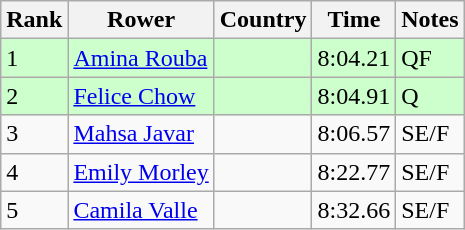<table class="wikitable">
<tr>
<th>Rank</th>
<th>Rower</th>
<th>Country</th>
<th>Time</th>
<th>Notes</th>
</tr>
<tr bgcolor=ccffcc>
<td>1</td>
<td><a href='#'>Amina Rouba</a></td>
<td></td>
<td>8:04.21</td>
<td>QF</td>
</tr>
<tr bgcolor=ccffcc>
<td>2</td>
<td><a href='#'>Felice Chow</a></td>
<td></td>
<td>8:04.91</td>
<td>Q</td>
</tr>
<tr>
<td>3</td>
<td><a href='#'>Mahsa Javar</a></td>
<td></td>
<td>8:06.57</td>
<td>SE/F</td>
</tr>
<tr>
<td>4</td>
<td><a href='#'>Emily Morley</a></td>
<td></td>
<td>8:22.77</td>
<td>SE/F</td>
</tr>
<tr>
<td>5</td>
<td><a href='#'>Camila Valle</a></td>
<td></td>
<td>8:32.66</td>
<td>SE/F</td>
</tr>
</table>
